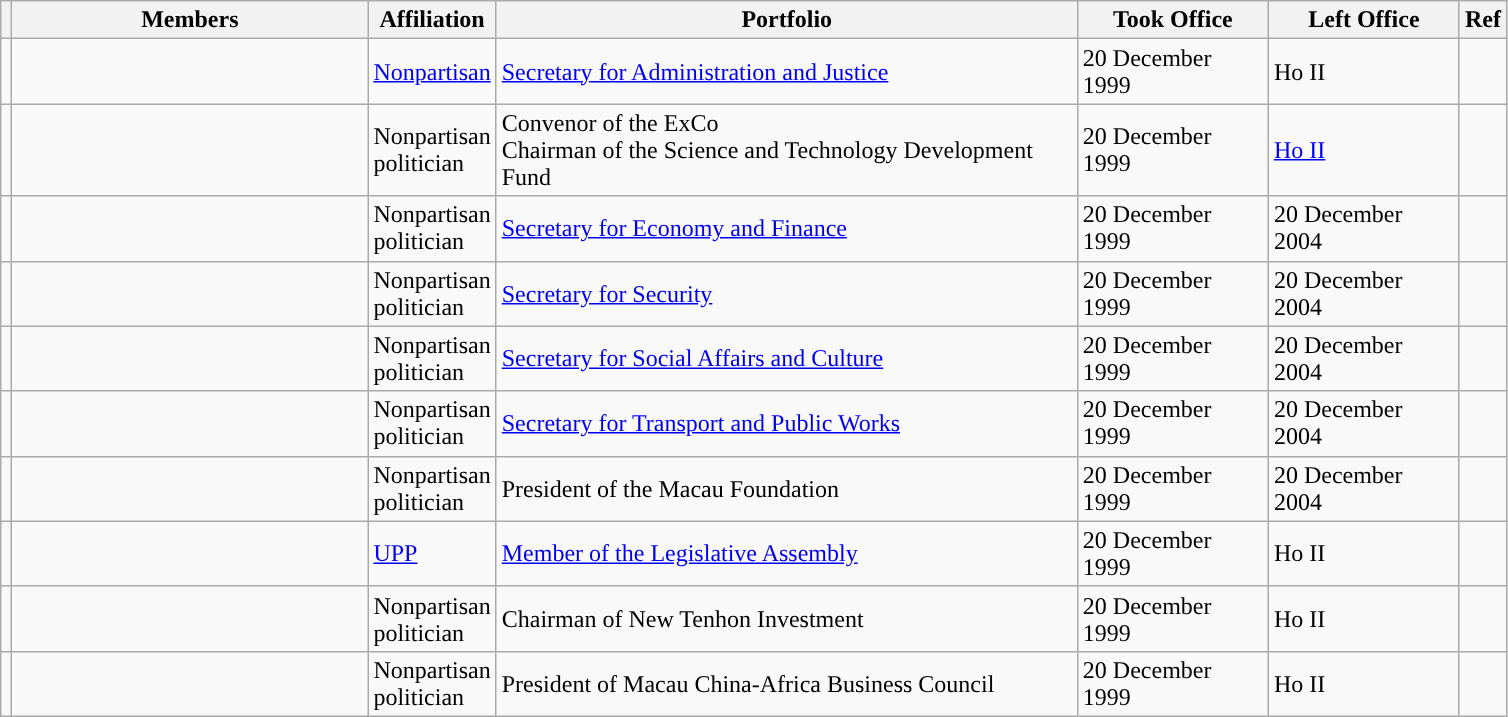<table class="wikitable">
<tr>
<th class="unsortable"></th>
<th width="230px">Members</th>
<th width="50px">Affiliation</th>
<th width="380px">Portfolio</th>
<th width="120px">Took Office</th>
<th width="120px">Left Office</th>
<th>Ref</th>
</tr>
<tr>
<td></td>
<td><strong></strong></td>
<td><a href='#'>Nonpartisan</a></td>
<td><a href='#'>Secretary for Administration and Justice</a></td>
<td>20 December 1999</td>
<td>Ho II</td>
<td></td>
</tr>
<tr>
<td></td>
<td><strong></strong></td>
<td>Nonpartisan politician</td>
<td>Convenor of the ExCo<br>Chairman of the Science and Technology Development Fund</td>
<td>20 December 1999</td>
<td><a href='#'>Ho II</a></td>
<td></td>
</tr>
<tr>
<td></td>
<td><strong></strong></td>
<td>Nonpartisan politician</td>
<td><a href='#'>Secretary for Economy and Finance</a></td>
<td>20 December 1999</td>
<td>20 December 2004</td>
<td></td>
</tr>
<tr>
<td></td>
<td><strong></strong></td>
<td>Nonpartisan politician</td>
<td><a href='#'>Secretary for Security</a></td>
<td>20 December 1999</td>
<td>20 December 2004</td>
<td></td>
</tr>
<tr>
<td></td>
<td><strong></strong></td>
<td>Nonpartisan politician</td>
<td><a href='#'>Secretary for Social Affairs and Culture</a></td>
<td>20 December 1999</td>
<td>20 December 2004</td>
<td></td>
</tr>
<tr>
<td></td>
<td><strong></strong></td>
<td>Nonpartisan politician</td>
<td><a href='#'>Secretary for Transport and Public Works</a></td>
<td>20 December 1999</td>
<td>20 December 2004</td>
<td></td>
</tr>
<tr>
<td></td>
<td><strong></strong></td>
<td>Nonpartisan politician</td>
<td>President of the Macau Foundation</td>
<td>20 December 1999</td>
<td>20 December 2004</td>
<td></td>
</tr>
<tr>
<td></td>
<td><strong></strong></td>
<td><a href='#'>UPP</a></td>
<td><a href='#'>Member of the Legislative Assembly</a></td>
<td>20 December 1999</td>
<td>Ho II</td>
<td></td>
</tr>
<tr>
<td></td>
<td><strong></strong></td>
<td>Nonpartisan politician</td>
<td>Chairman of New Tenhon Investment</td>
<td>20 December 1999</td>
<td>Ho II</td>
<td></td>
</tr>
<tr>
<td></td>
<td><strong></strong></td>
<td>Nonpartisan politician</td>
<td>President of Macau China-Africa Business Council</td>
<td>20 December 1999</td>
<td>Ho II</td>
<td></td>
</tr>
</table>
